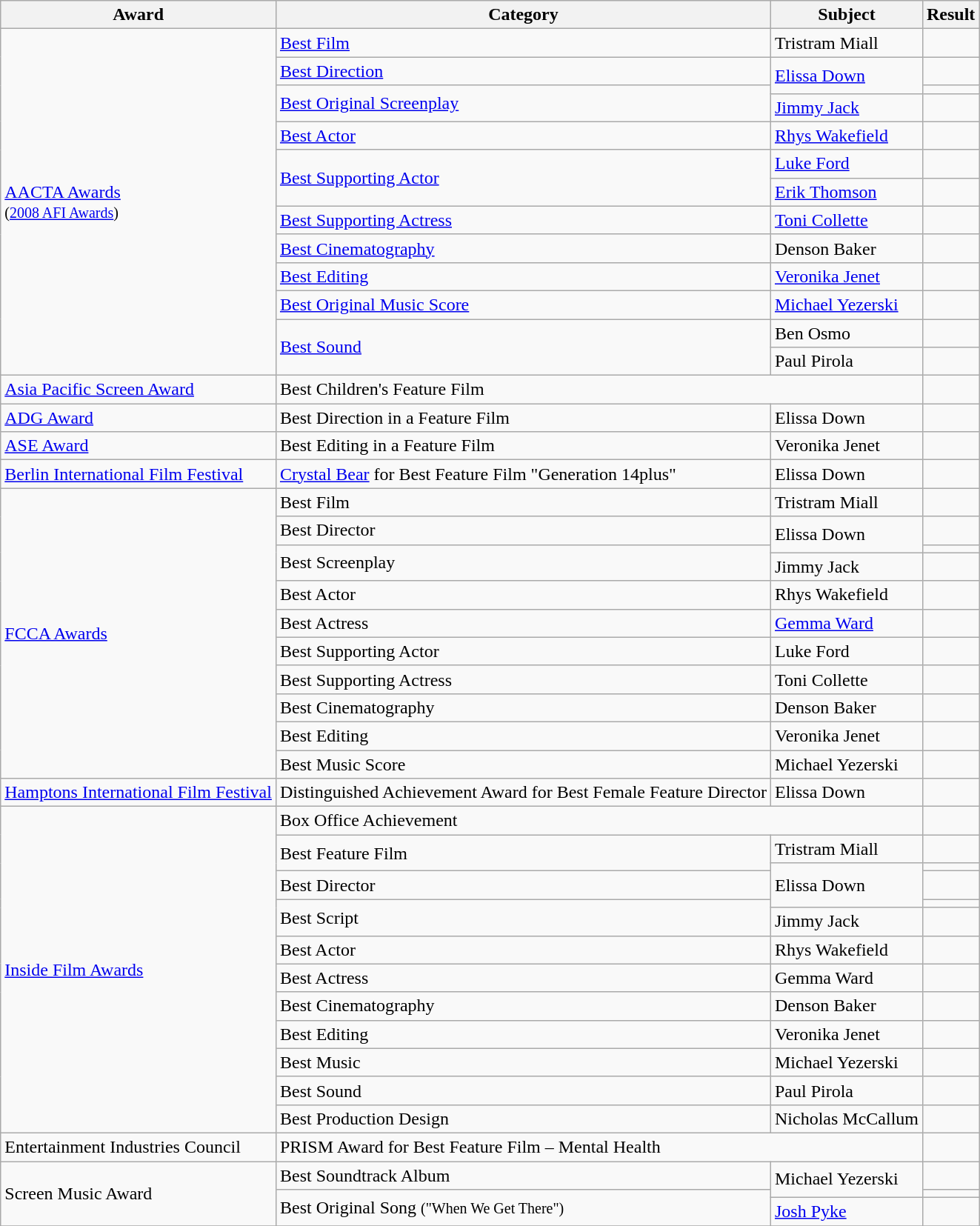<table class="wikitable">
<tr>
<th>Award</th>
<th>Category</th>
<th>Subject</th>
<th>Result</th>
</tr>
<tr>
<td rowspan=13><a href='#'>AACTA Awards</a><br><small>(<a href='#'>2008 AFI Awards</a>)</small></td>
<td><a href='#'>Best Film</a></td>
<td>Tristram Miall</td>
<td></td>
</tr>
<tr>
<td><a href='#'>Best Direction</a></td>
<td rowspan=2><a href='#'>Elissa Down</a></td>
<td></td>
</tr>
<tr>
<td rowspan=2><a href='#'>Best Original Screenplay</a></td>
<td></td>
</tr>
<tr>
<td><a href='#'>Jimmy Jack</a></td>
<td></td>
</tr>
<tr>
<td><a href='#'>Best Actor</a></td>
<td><a href='#'>Rhys Wakefield</a></td>
<td></td>
</tr>
<tr>
<td rowspan=2><a href='#'>Best Supporting Actor</a></td>
<td><a href='#'>Luke Ford</a></td>
<td></td>
</tr>
<tr>
<td><a href='#'>Erik Thomson</a></td>
<td></td>
</tr>
<tr>
<td><a href='#'>Best Supporting Actress</a></td>
<td><a href='#'>Toni Collette</a></td>
<td></td>
</tr>
<tr>
<td><a href='#'>Best Cinematography</a></td>
<td>Denson Baker</td>
<td></td>
</tr>
<tr>
<td><a href='#'>Best Editing</a></td>
<td><a href='#'>Veronika Jenet</a></td>
<td></td>
</tr>
<tr>
<td><a href='#'>Best Original Music Score</a></td>
<td><a href='#'>Michael Yezerski</a></td>
<td></td>
</tr>
<tr>
<td rowspan=2><a href='#'>Best Sound</a></td>
<td>Ben Osmo</td>
<td></td>
</tr>
<tr>
<td>Paul Pirola</td>
<td></td>
</tr>
<tr>
<td><a href='#'>Asia Pacific Screen Award</a></td>
<td colspan=2>Best Children's Feature Film</td>
<td></td>
</tr>
<tr>
<td><a href='#'>ADG Award</a></td>
<td>Best Direction in a Feature Film</td>
<td>Elissa Down</td>
<td></td>
</tr>
<tr>
<td><a href='#'>ASE Award</a></td>
<td>Best Editing in a Feature Film</td>
<td>Veronika Jenet</td>
<td></td>
</tr>
<tr>
<td><a href='#'>Berlin International Film Festival</a></td>
<td><a href='#'>Crystal Bear</a> for Best Feature Film "Generation 14plus"</td>
<td>Elissa Down</td>
<td></td>
</tr>
<tr>
<td rowspan=11><a href='#'>FCCA Awards</a></td>
<td>Best Film</td>
<td>Tristram Miall</td>
<td></td>
</tr>
<tr>
<td>Best Director</td>
<td rowspan=2>Elissa Down</td>
<td></td>
</tr>
<tr>
<td rowspan=2>Best Screenplay</td>
<td></td>
</tr>
<tr>
<td>Jimmy Jack</td>
<td></td>
</tr>
<tr>
<td>Best Actor</td>
<td>Rhys Wakefield</td>
<td></td>
</tr>
<tr>
<td>Best Actress</td>
<td><a href='#'>Gemma Ward</a></td>
<td></td>
</tr>
<tr>
<td>Best Supporting Actor</td>
<td>Luke Ford</td>
<td></td>
</tr>
<tr>
<td>Best Supporting Actress</td>
<td>Toni Collette</td>
<td></td>
</tr>
<tr>
<td>Best Cinematography</td>
<td>Denson Baker</td>
<td></td>
</tr>
<tr>
<td>Best Editing</td>
<td>Veronika Jenet</td>
<td></td>
</tr>
<tr>
<td>Best Music Score</td>
<td>Michael Yezerski</td>
<td></td>
</tr>
<tr>
<td><a href='#'>Hamptons International Film Festival</a></td>
<td>Distinguished Achievement Award for Best Female Feature Director</td>
<td>Elissa Down</td>
<td></td>
</tr>
<tr>
<td rowspan=13><a href='#'>Inside Film Awards</a></td>
<td colspan=2>Box Office Achievement</td>
<td></td>
</tr>
<tr>
<td rowspan=2>Best Feature Film</td>
<td>Tristram Miall</td>
<td></td>
</tr>
<tr>
<td rowspan=3>Elissa Down</td>
<td></td>
</tr>
<tr>
<td>Best Director</td>
<td></td>
</tr>
<tr>
<td rowspan=2>Best Script</td>
<td></td>
</tr>
<tr>
<td>Jimmy Jack</td>
<td></td>
</tr>
<tr>
<td>Best Actor</td>
<td>Rhys Wakefield</td>
<td></td>
</tr>
<tr>
<td>Best Actress</td>
<td>Gemma Ward</td>
<td></td>
</tr>
<tr>
<td>Best Cinematography</td>
<td>Denson Baker</td>
<td></td>
</tr>
<tr>
<td>Best Editing</td>
<td>Veronika Jenet</td>
<td></td>
</tr>
<tr>
<td>Best Music</td>
<td>Michael Yezerski</td>
<td></td>
</tr>
<tr>
<td>Best Sound</td>
<td>Paul Pirola</td>
<td></td>
</tr>
<tr>
<td>Best Production Design</td>
<td>Nicholas McCallum</td>
<td></td>
</tr>
<tr>
<td>Entertainment Industries Council</td>
<td colspan=2>PRISM Award for Best Feature Film – Mental Health</td>
<td></td>
</tr>
<tr>
<td rowspan=3>Screen Music Award</td>
<td>Best Soundtrack Album</td>
<td rowspan=2>Michael Yezerski</td>
<td></td>
</tr>
<tr>
<td rowspan=2>Best Original Song <small>("When We Get There")</small></td>
<td></td>
</tr>
<tr>
<td><a href='#'>Josh Pyke</a></td>
<td></td>
</tr>
<tr>
</tr>
</table>
